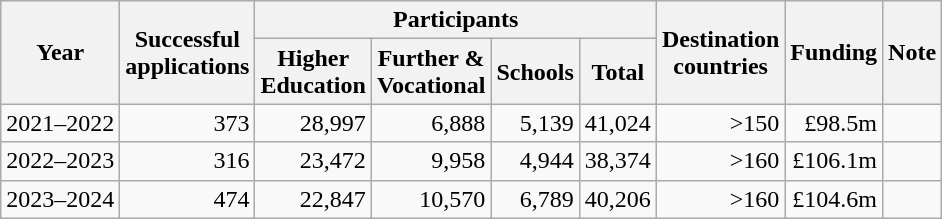<table class="wikitable">
<tr>
<th rowspan="2">Year</th>
<th rowspan="2">Successful <br> applications</th>
<th colspan="4">Participants</th>
<th rowspan="2">Destination <br> countries</th>
<th rowspan="2">Funding</th>
<th rowspan="2">Note</th>
</tr>
<tr>
<th>Higher <br> Education</th>
<th>Further & <br> Vocational</th>
<th>Schools</th>
<th>Total</th>
</tr>
<tr>
<td>2021–2022</td>
<td style="text-align:right">373</td>
<td style="text-align:right">28,997</td>
<td style="text-align:right">6,888</td>
<td style="text-align:right">5,139</td>
<td style="text-align:right">41,024</td>
<td style="text-align:right">>150</td>
<td style="text-align:right">£98.5m</td>
<td></td>
</tr>
<tr>
<td>2022–2023</td>
<td style="text-align:right">316</td>
<td style="text-align:right">23,472</td>
<td style="text-align:right">9,958</td>
<td style="text-align:right">4,944</td>
<td style="text-align:right">38,374</td>
<td style="text-align:right">>160</td>
<td style="text-align:right">£106.1m</td>
<td></td>
</tr>
<tr>
<td>2023–2024</td>
<td style="text-align:right">474</td>
<td style="text-align:right">22,847</td>
<td style="text-align:right">10,570</td>
<td style="text-align:right">6,789</td>
<td style="text-align:right">40,206</td>
<td style="text-align:right">>160</td>
<td style="text-align:right">£104.6m</td>
<td></td>
</tr>
</table>
